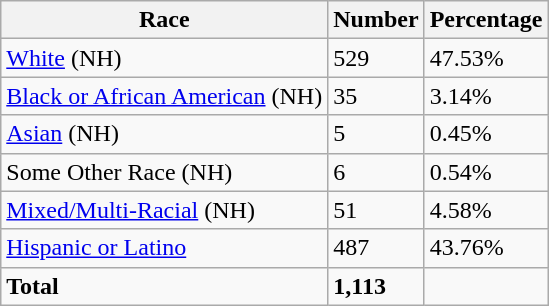<table class="wikitable">
<tr>
<th>Race</th>
<th>Number</th>
<th>Percentage</th>
</tr>
<tr>
<td><a href='#'>White</a> (NH)</td>
<td>529</td>
<td>47.53%</td>
</tr>
<tr>
<td><a href='#'>Black or African American</a> (NH)</td>
<td>35</td>
<td>3.14%</td>
</tr>
<tr>
<td><a href='#'>Asian</a> (NH)</td>
<td>5</td>
<td>0.45%</td>
</tr>
<tr>
<td>Some Other Race (NH)</td>
<td>6</td>
<td>0.54%</td>
</tr>
<tr>
<td><a href='#'>Mixed/Multi-Racial</a> (NH)</td>
<td>51</td>
<td>4.58%</td>
</tr>
<tr>
<td><a href='#'>Hispanic or Latino</a></td>
<td>487</td>
<td>43.76%</td>
</tr>
<tr>
<td><strong>Total</strong></td>
<td><strong>1,113</strong></td>
<td></td>
</tr>
</table>
